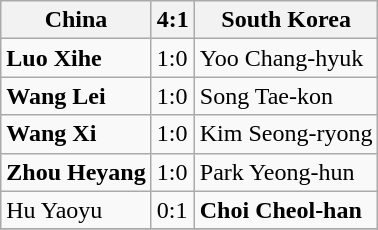<table class="wikitable">
<tr>
<th><strong>China</strong> </th>
<th>4:1</th>
<th>South Korea </th>
</tr>
<tr>
<td><strong>Luo Xihe</strong></td>
<td>1:0</td>
<td>Yoo Chang-hyuk</td>
</tr>
<tr>
<td><strong>Wang Lei</strong></td>
<td>1:0</td>
<td>Song Tae-kon</td>
</tr>
<tr>
<td><strong>Wang Xi</strong></td>
<td>1:0</td>
<td>Kim Seong-ryong</td>
</tr>
<tr>
<td><strong>Zhou Heyang</strong></td>
<td>1:0</td>
<td>Park Yeong-hun</td>
</tr>
<tr>
<td>Hu Yaoyu</td>
<td>0:1</td>
<td><strong>Choi Cheol-han</strong></td>
</tr>
<tr>
</tr>
</table>
